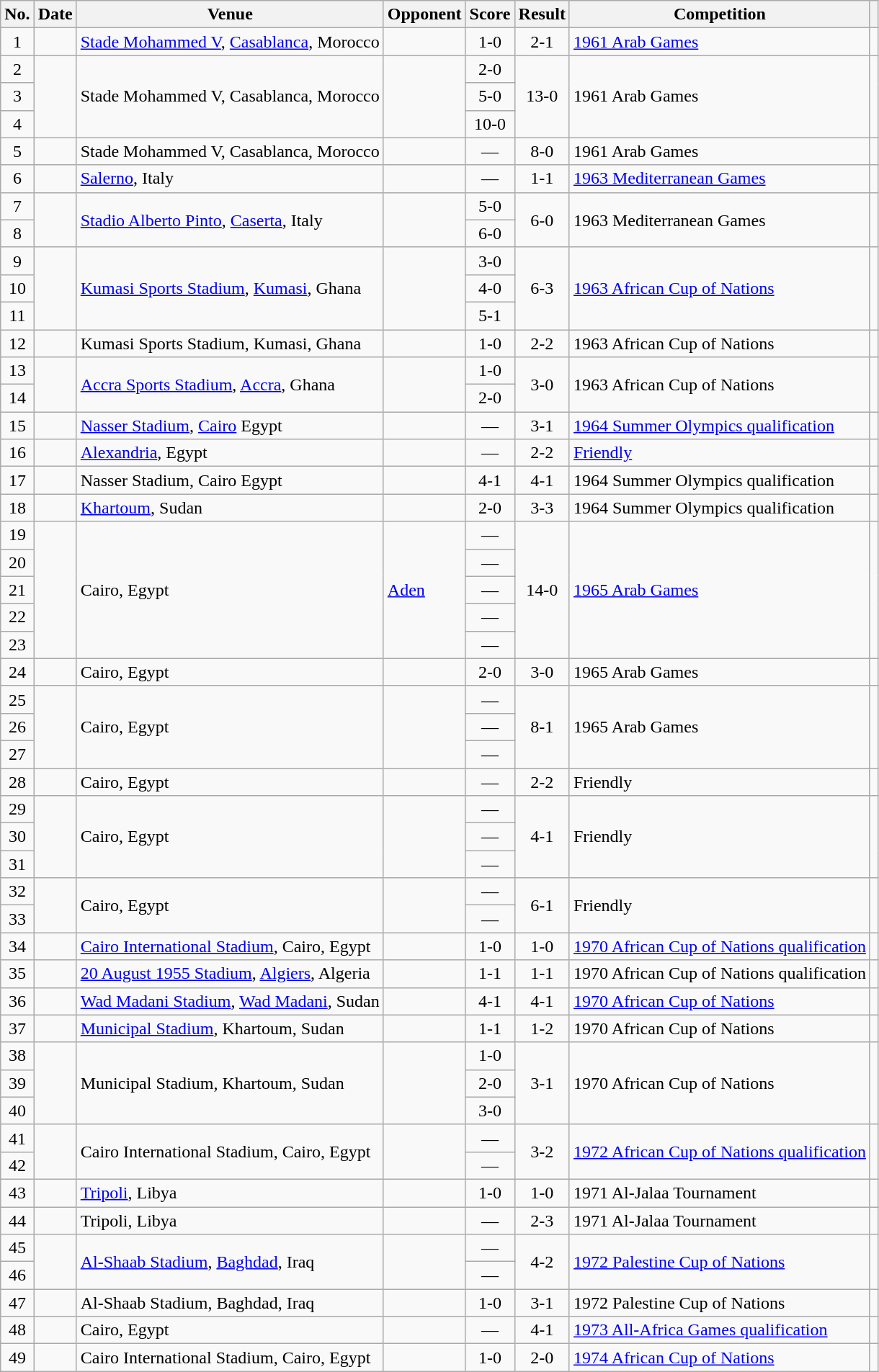<table class="wikitable sortable">
<tr>
<th scope="col">No.</th>
<th scope="col">Date</th>
<th scope="col">Venue</th>
<th scope="col">Opponent</th>
<th scope="col">Score</th>
<th scope="col">Result</th>
<th scope="col">Competition</th>
<th scope="col" class="unsortable"></th>
</tr>
<tr>
<td style="text-align:center">1</td>
<td></td>
<td><a href='#'>Stade Mohammed V</a>, <a href='#'>Casablanca</a>, Morocco</td>
<td></td>
<td style="text-align:center">1-0</td>
<td style="text-align:center">2-1</td>
<td><a href='#'>1961 Arab Games</a></td>
<td></td>
</tr>
<tr>
<td style="text-align:center">2</td>
<td rowspan="3"></td>
<td rowspan="3">Stade Mohammed V, Casablanca, Morocco</td>
<td rowspan="3"></td>
<td style="text-align:center">2-0</td>
<td rowspan="3" style="text-align:center">13-0</td>
<td rowspan="3">1961 Arab Games</td>
<td rowspan="3"></td>
</tr>
<tr>
<td style="text-align:center">3</td>
<td style="text-align:center">5-0</td>
</tr>
<tr>
<td style="text-align:center">4</td>
<td style="text-align:center">10-0</td>
</tr>
<tr>
<td style="text-align:center">5</td>
<td></td>
<td>Stade Mohammed V, Casablanca, Morocco</td>
<td></td>
<td style="text-align:center">—</td>
<td style="text-align:center">8-0</td>
<td>1961 Arab Games</td>
<td></td>
</tr>
<tr>
<td style="text-align:center">6</td>
<td></td>
<td><a href='#'>Salerno</a>, Italy</td>
<td></td>
<td style="text-align:center">—</td>
<td style="text-align:center">1-1</td>
<td><a href='#'>1963 Mediterranean Games</a></td>
<td></td>
</tr>
<tr>
<td style="text-align:center">7</td>
<td rowspan="2"></td>
<td rowspan="2"><a href='#'>Stadio Alberto Pinto</a>, <a href='#'>Caserta</a>, Italy</td>
<td rowspan="2"></td>
<td style="text-align:center">5-0</td>
<td rowspan="2" style="text-align:center">6-0</td>
<td rowspan="2">1963 Mediterranean Games</td>
<td rowspan="2"></td>
</tr>
<tr>
<td style="text-align:center">8</td>
<td style="text-align:center">6-0</td>
</tr>
<tr>
<td style="text-align:center">9</td>
<td rowspan="3"></td>
<td rowspan="3"><a href='#'>Kumasi Sports Stadium</a>, <a href='#'>Kumasi</a>, Ghana</td>
<td rowspan="3"></td>
<td style="text-align:center">3-0</td>
<td rowspan="3" style="text-align:center">6-3</td>
<td rowspan="3"><a href='#'>1963 African Cup of Nations</a></td>
<td rowspan="3"></td>
</tr>
<tr>
<td style="text-align:center">10</td>
<td style="text-align:center">4-0</td>
</tr>
<tr>
<td style="text-align:center">11</td>
<td style="text-align:center">5-1</td>
</tr>
<tr>
<td style="text-align:center">12</td>
<td></td>
<td>Kumasi Sports Stadium, Kumasi, Ghana</td>
<td></td>
<td style="text-align:center">1-0</td>
<td style="text-align:center">2-2</td>
<td>1963 African Cup of Nations</td>
<td></td>
</tr>
<tr>
<td style="text-align:center">13</td>
<td rowspan="2"></td>
<td rowspan="2"><a href='#'>Accra Sports Stadium</a>, <a href='#'>Accra</a>, Ghana</td>
<td rowspan="2"></td>
<td style="text-align:center">1-0</td>
<td rowspan="2" style="text-align:center">3-0</td>
<td rowspan="2">1963 African Cup of Nations</td>
<td rowspan="2"></td>
</tr>
<tr>
<td style="text-align:center">14</td>
<td style="text-align:center">2-0</td>
</tr>
<tr>
<td style="text-align:center">15</td>
<td></td>
<td><a href='#'>Nasser Stadium</a>, <a href='#'>Cairo</a> Egypt</td>
<td></td>
<td style="text-align:center">—</td>
<td style="text-align:center">3-1</td>
<td><a href='#'>1964 Summer Olympics qualification</a></td>
<td></td>
</tr>
<tr>
<td style="text-align:center">16</td>
<td></td>
<td><a href='#'>Alexandria</a>, Egypt</td>
<td></td>
<td style="text-align:center">—</td>
<td style="text-align:center">2-2</td>
<td><a href='#'>Friendly</a></td>
<td></td>
</tr>
<tr>
<td style="text-align:center">17</td>
<td></td>
<td>Nasser Stadium, Cairo Egypt</td>
<td></td>
<td style="text-align:center">4-1</td>
<td style="text-align:center">4-1</td>
<td>1964 Summer Olympics qualification</td>
<td></td>
</tr>
<tr>
<td style="text-align:center">18</td>
<td></td>
<td><a href='#'>Khartoum</a>, Sudan</td>
<td></td>
<td style="text-align:center">2-0</td>
<td style="text-align:center">3-3</td>
<td>1964 Summer Olympics qualification</td>
<td></td>
</tr>
<tr>
<td style="text-align:center">19</td>
<td rowspan="5"></td>
<td rowspan="5">Cairo, Egypt</td>
<td rowspan="5"> <a href='#'>Aden</a></td>
<td style="text-align:center">—</td>
<td rowspan="5" style="text-align:center">14-0</td>
<td rowspan="5"><a href='#'>1965 Arab Games</a></td>
<td rowspan="5"></td>
</tr>
<tr>
<td style="text-align:center">20</td>
<td style="text-align:center">—</td>
</tr>
<tr>
<td style="text-align:center">21</td>
<td style="text-align:center">—</td>
</tr>
<tr>
<td style="text-align:center">22</td>
<td style="text-align:center">—</td>
</tr>
<tr>
<td style="text-align:center">23</td>
<td style="text-align:center">—</td>
</tr>
<tr>
<td style="text-align:center">24</td>
<td></td>
<td>Cairo, Egypt</td>
<td></td>
<td style="text-align:center">2-0</td>
<td style="text-align:center">3-0</td>
<td>1965 Arab Games</td>
<td></td>
</tr>
<tr>
<td style="text-align:center">25</td>
<td rowspan="3"></td>
<td rowspan="3">Cairo, Egypt</td>
<td rowspan="3"></td>
<td style="text-align:center">—</td>
<td rowspan="3" style="text-align:center">8-1</td>
<td rowspan="3">1965 Arab Games</td>
<td rowspan="3"></td>
</tr>
<tr>
<td style="text-align:center">26</td>
<td style="text-align:center">—</td>
</tr>
<tr>
<td style="text-align:center">27</td>
<td style="text-align:center">—</td>
</tr>
<tr>
<td style="text-align:center">28</td>
<td></td>
<td>Cairo, Egypt</td>
<td></td>
<td style="text-align:center">—</td>
<td style="text-align:center">2-2</td>
<td>Friendly</td>
<td></td>
</tr>
<tr>
<td style="text-align:center">29</td>
<td rowspan="3"></td>
<td rowspan="3">Cairo, Egypt</td>
<td rowspan="3"></td>
<td style="text-align:center">—</td>
<td rowspan="3" style="text-align:center">4-1</td>
<td rowspan="3">Friendly</td>
<td rowspan="3"></td>
</tr>
<tr>
<td style="text-align:center">30</td>
<td style="text-align:center">—</td>
</tr>
<tr>
<td style="text-align:center">31</td>
<td style="text-align:center">—</td>
</tr>
<tr>
<td style="text-align:center">32</td>
<td rowspan="2"></td>
<td rowspan="2">Cairo, Egypt</td>
<td rowspan="2"></td>
<td style="text-align:center">—</td>
<td rowspan="2" style="text-align:center">6-1</td>
<td rowspan="2">Friendly</td>
<td rowspan="2"></td>
</tr>
<tr>
<td style="text-align:center">33</td>
<td style="text-align:center">—</td>
</tr>
<tr>
<td style="text-align:center">34</td>
<td></td>
<td><a href='#'>Cairo International Stadium</a>, Cairo, Egypt</td>
<td></td>
<td style="text-align:center">1-0</td>
<td style="text-align:center">1-0</td>
<td><a href='#'>1970 African Cup of Nations qualification</a></td>
<td></td>
</tr>
<tr>
<td style="text-align:center">35</td>
<td></td>
<td><a href='#'>20 August 1955 Stadium</a>, <a href='#'>Algiers</a>, Algeria</td>
<td></td>
<td style="text-align:center">1-1</td>
<td style="text-align:center">1-1</td>
<td>1970 African Cup of Nations qualification</td>
<td></td>
</tr>
<tr>
<td style="text-align:center">36</td>
<td></td>
<td><a href='#'>Wad Madani Stadium</a>, <a href='#'>Wad Madani</a>, Sudan</td>
<td></td>
<td style="text-align:center">4-1</td>
<td style="text-align:center">4-1</td>
<td><a href='#'>1970 African Cup of Nations</a></td>
<td></td>
</tr>
<tr>
<td style="text-align:center">37</td>
<td></td>
<td><a href='#'>Municipal Stadium</a>, Khartoum, Sudan</td>
<td></td>
<td style="text-align:center">1-1</td>
<td style="text-align:center">1-2</td>
<td>1970 African Cup of Nations</td>
<td></td>
</tr>
<tr>
<td style="text-align:center">38</td>
<td rowspan="3"></td>
<td rowspan="3">Municipal Stadium, Khartoum, Sudan</td>
<td rowspan="3"></td>
<td style="text-align:center">1-0</td>
<td rowspan="3" style="text-align:center">3-1</td>
<td rowspan="3">1970 African Cup of Nations</td>
<td rowspan="3"></td>
</tr>
<tr>
<td style="text-align:center">39</td>
<td style="text-align:center">2-0</td>
</tr>
<tr>
<td style="text-align:center">40</td>
<td style="text-align:center">3-0</td>
</tr>
<tr>
<td style="text-align:center">41</td>
<td rowspan="2"></td>
<td rowspan="2">Cairo International Stadium, Cairo, Egypt</td>
<td rowspan="2"></td>
<td style="text-align:center">—</td>
<td rowspan="2" style="text-align:center">3-2</td>
<td rowspan="2"><a href='#'>1972 African Cup of Nations qualification</a></td>
<td rowspan="2"></td>
</tr>
<tr>
<td style="text-align:center">42</td>
<td style="text-align:center">—</td>
</tr>
<tr>
<td style="text-align:center">43</td>
<td></td>
<td><a href='#'>Tripoli</a>, Libya</td>
<td></td>
<td style="text-align:center">1-0</td>
<td style="text-align:center">1-0</td>
<td>1971 Al-Jalaa Tournament</td>
<td></td>
</tr>
<tr>
<td style="text-align:center">44</td>
<td></td>
<td>Tripoli, Libya</td>
<td></td>
<td style="text-align:center">—</td>
<td style="text-align:center">2-3</td>
<td>1971 Al-Jalaa Tournament</td>
<td></td>
</tr>
<tr>
<td style="text-align:center">45</td>
<td rowspan="2"></td>
<td rowspan="2"><a href='#'>Al-Shaab Stadium</a>, <a href='#'>Baghdad</a>, Iraq</td>
<td rowspan="2"></td>
<td style="text-align:center">—</td>
<td rowspan="2" style="text-align:center">4-2</td>
<td rowspan="2"><a href='#'>1972 Palestine Cup of Nations</a></td>
<td rowspan="2"></td>
</tr>
<tr>
<td style="text-align:center">46</td>
<td style="text-align:center">—</td>
</tr>
<tr>
<td style="text-align:center">47</td>
<td></td>
<td>Al-Shaab Stadium, Baghdad, Iraq</td>
<td></td>
<td style="text-align:center">1-0</td>
<td style="text-align:center">3-1</td>
<td>1972 Palestine Cup of Nations</td>
<td></td>
</tr>
<tr>
<td style="text-align:center">48</td>
<td></td>
<td>Cairo, Egypt</td>
<td></td>
<td style="text-align:center">—</td>
<td style="text-align:center">4-1</td>
<td><a href='#'>1973 All-Africa Games qualification</a></td>
<td></td>
</tr>
<tr>
<td style="text-align:center">49</td>
<td></td>
<td>Cairo International Stadium, Cairo, Egypt</td>
<td></td>
<td style="text-align:center">1-0</td>
<td style="text-align:center">2-0</td>
<td><a href='#'>1974 African Cup of Nations</a></td>
<td></td>
</tr>
</table>
